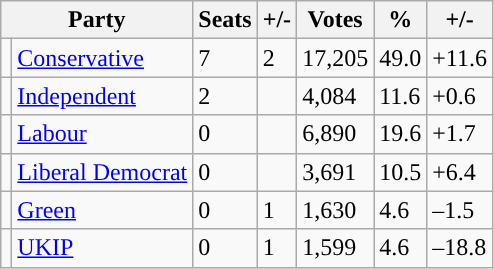<table class="wikitable sortable">
<tr>
<th colspan="2">Party</th>
<th>Seats</th>
<th>+/-</th>
<th>Votes</th>
<th>%</th>
<th>+/-</th>
</tr>
<tr>
<td style="background-color: "></td>
<td><a href='#'>Conservative</a></td>
<td>7</td>
<td> 2</td>
<td>17,205</td>
<td>49.0</td>
<td><span>+11.6</span></td>
</tr>
<tr>
<td style="background-color: "></td>
<td><a href='#'>Independent</a></td>
<td>2</td>
<td></td>
<td>4,084</td>
<td>11.6</td>
<td><span>+0.6</span></td>
</tr>
<tr>
<td style="background-color: "></td>
<td><a href='#'>Labour</a></td>
<td>0</td>
<td></td>
<td>6,890</td>
<td>19.6</td>
<td><span>+1.7</span></td>
</tr>
<tr>
<td style="background-color: "></td>
<td><a href='#'>Liberal Democrat</a></td>
<td>0</td>
<td></td>
<td>3,691</td>
<td>10.5</td>
<td><span>+6.4</span></td>
</tr>
<tr>
<td style="background-color: "></td>
<td><a href='#'>Green</a></td>
<td>0</td>
<td> 1</td>
<td>1,630</td>
<td>4.6</td>
<td><span>–1.5</span></td>
</tr>
<tr>
<td style="background-color: "></td>
<td><a href='#'>UKIP</a></td>
<td>0</td>
<td> 1</td>
<td>1,599</td>
<td>4.6</td>
<td><span>–18.8</span></td>
</tr>
</table>
